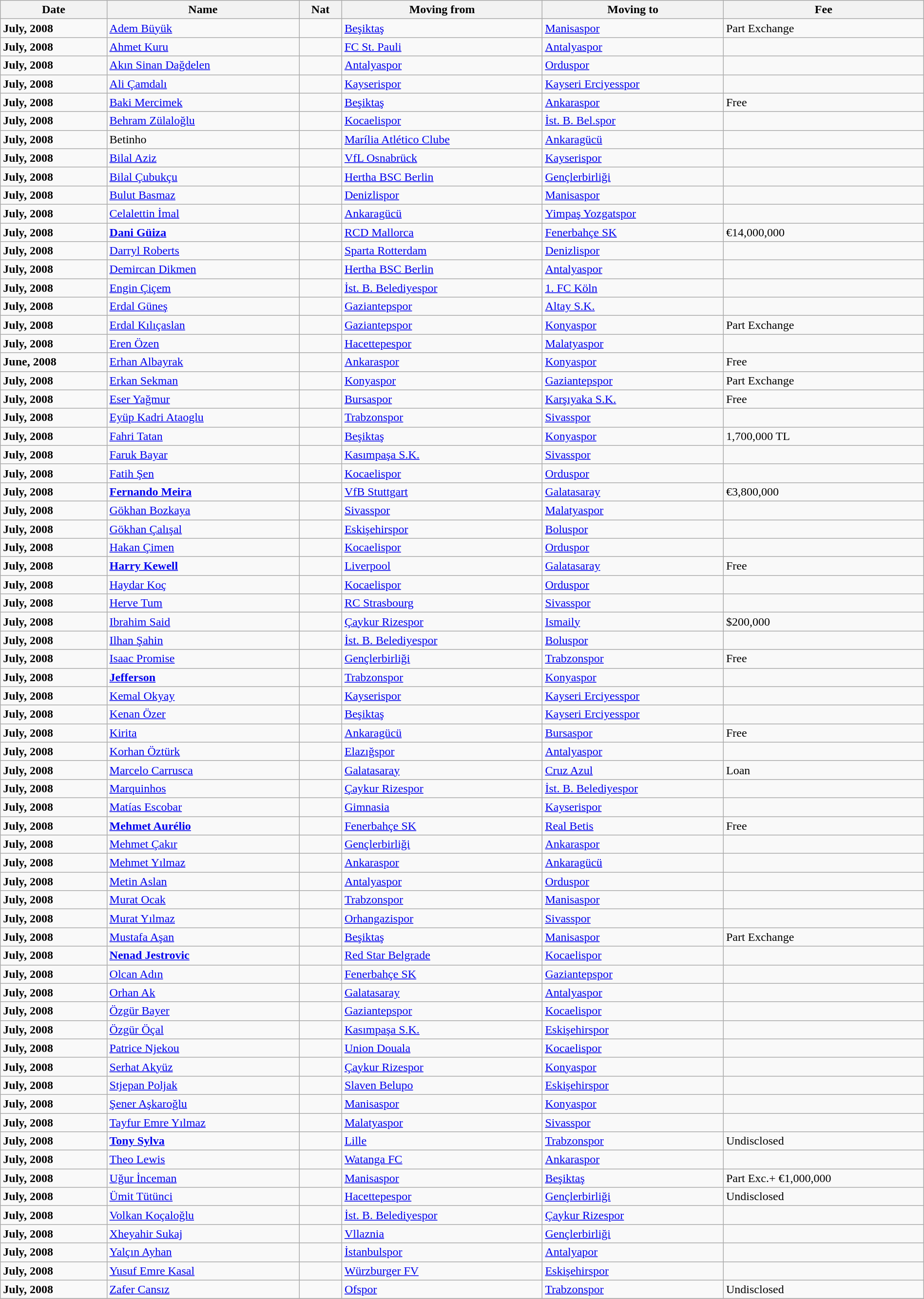<table class="wikitable sortable" width="100%">
<tr>
<th>Date</th>
<th>Name</th>
<th>Nat</th>
<th>Moving from</th>
<th>Moving to</th>
<th>Fee</th>
</tr>
<tr>
<td><strong>July, 2008</strong></td>
<td><a href='#'>Adem Büyük</a></td>
<td></td>
<td><a href='#'>Beşiktaş</a></td>
<td><a href='#'>Manisaspor</a></td>
<td>Part Exchange</td>
</tr>
<tr>
<td><strong>July, 2008</strong></td>
<td><a href='#'>Ahmet Kuru</a></td>
<td> </td>
<td><a href='#'>FC St. Pauli</a></td>
<td><a href='#'>Antalyaspor</a></td>
<td></td>
</tr>
<tr>
<td><strong>July, 2008</strong></td>
<td><a href='#'>Akın Sinan Dağdelen</a></td>
<td></td>
<td><a href='#'>Antalyaspor</a></td>
<td><a href='#'>Orduspor</a></td>
<td></td>
</tr>
<tr>
<td><strong>July, 2008</strong></td>
<td><a href='#'>Ali Çamdalı</a></td>
<td></td>
<td><a href='#'>Kayserispor</a></td>
<td><a href='#'>Kayseri Erciyesspor</a></td>
<td></td>
</tr>
<tr>
<td><strong>July, 2008</strong></td>
<td><a href='#'>Baki Mercimek</a></td>
<td></td>
<td><a href='#'>Beşiktaş</a></td>
<td><a href='#'>Ankaraspor</a></td>
<td>Free</td>
</tr>
<tr>
<td><strong>July, 2008</strong></td>
<td><a href='#'>Behram Zülaloğlu</a></td>
<td></td>
<td><a href='#'>Kocaelispor</a></td>
<td><a href='#'>İst. B. Bel.spor</a></td>
<td></td>
</tr>
<tr>
<td><strong>July, 2008</strong></td>
<td>Betinho </td>
<td></td>
<td><a href='#'>Marília Atlético Clube</a></td>
<td><a href='#'>Ankaragücü</a></td>
<td></td>
</tr>
<tr>
<td><strong>July, 2008</strong></td>
<td><a href='#'>Bilal Aziz</a></td>
<td></td>
<td><a href='#'>VfL Osnabrück</a></td>
<td><a href='#'>Kayserispor</a></td>
<td></td>
</tr>
<tr>
<td><strong>July, 2008</strong></td>
<td><a href='#'>Bilal Çubukçu</a></td>
<td> </td>
<td><a href='#'>Hertha BSC Berlin</a></td>
<td><a href='#'>Gençlerbirliği</a></td>
<td></td>
</tr>
<tr>
<td><strong>July, 2008</strong></td>
<td><a href='#'>Bulut Basmaz</a></td>
<td></td>
<td><a href='#'>Denizlispor</a></td>
<td><a href='#'>Manisaspor</a></td>
<td></td>
</tr>
<tr>
<td><strong>July, 2008</strong></td>
<td><a href='#'>Celalettin İmal</a></td>
<td></td>
<td><a href='#'>Ankaragücü</a></td>
<td><a href='#'>Yimpaş Yozgatspor</a></td>
<td></td>
</tr>
<tr>
<td><strong>July, 2008</strong></td>
<td><strong><a href='#'>Dani Güiza</a></strong></td>
<td></td>
<td><a href='#'>RCD Mallorca</a></td>
<td><a href='#'>Fenerbahçe SK</a></td>
<td>€14,000,000</td>
</tr>
<tr>
<td><strong>July, 2008</strong></td>
<td><a href='#'>Darryl Roberts</a></td>
<td></td>
<td><a href='#'>Sparta Rotterdam</a></td>
<td><a href='#'>Denizlispor</a></td>
<td></td>
</tr>
<tr>
<td><strong>July, 2008</strong></td>
<td><a href='#'>Demircan Dikmen</a></td>
<td> </td>
<td><a href='#'>Hertha BSC Berlin</a></td>
<td><a href='#'>Antalyaspor</a></td>
<td></td>
</tr>
<tr>
<td><strong>July, 2008</strong></td>
<td><a href='#'>Engin Çiçem</a></td>
<td> </td>
<td><a href='#'>İst. B. Belediyespor</a></td>
<td><a href='#'>1. FC Köln</a></td>
<td></td>
</tr>
<tr>
<td><strong>July, 2008</strong></td>
<td><a href='#'>Erdal Güneş</a></td>
<td></td>
<td><a href='#'>Gaziantepspor</a></td>
<td><a href='#'>Altay S.K.</a></td>
<td></td>
</tr>
<tr>
<td><strong>July, 2008</strong></td>
<td><a href='#'>Erdal Kılıçaslan</a></td>
<td></td>
<td><a href='#'>Gaziantepspor</a></td>
<td><a href='#'>Konyaspor</a></td>
<td>Part Exchange</td>
</tr>
<tr>
<td><strong>July, 2008</strong></td>
<td><a href='#'>Eren Özen</a></td>
<td></td>
<td><a href='#'>Hacettepespor</a></td>
<td><a href='#'>Malatyaspor</a></td>
<td></td>
</tr>
<tr>
<td><strong>June, 2008</strong></td>
<td><a href='#'>Erhan Albayrak</a></td>
<td> </td>
<td><a href='#'>Ankaraspor</a></td>
<td><a href='#'>Konyaspor</a></td>
<td>Free</td>
</tr>
<tr>
<td><strong>July, 2008</strong></td>
<td><a href='#'>Erkan Sekman</a></td>
<td></td>
<td><a href='#'>Konyaspor</a></td>
<td><a href='#'>Gaziantepspor</a></td>
<td>Part Exchange</td>
</tr>
<tr>
<td><strong>July, 2008</strong></td>
<td><a href='#'>Eser Yağmur</a></td>
<td> </td>
<td><a href='#'>Bursaspor</a></td>
<td><a href='#'>Karşıyaka S.K.</a></td>
<td>Free</td>
</tr>
<tr>
<td><strong>July, 2008</strong></td>
<td><a href='#'>Eyüp Kadri Ataoglu</a></td>
<td></td>
<td><a href='#'>Trabzonspor</a></td>
<td><a href='#'>Sivasspor</a></td>
<td></td>
</tr>
<tr>
<td><strong>July, 2008</strong></td>
<td><a href='#'>Fahri Tatan</a></td>
<td></td>
<td><a href='#'>Beşiktaş</a></td>
<td><a href='#'>Konyaspor</a></td>
<td>1,700,000 TL</td>
</tr>
<tr>
<td><strong>July, 2008</strong></td>
<td><a href='#'>Faruk Bayar</a></td>
<td></td>
<td><a href='#'>Kasımpaşa S.K.</a></td>
<td><a href='#'>Sivasspor</a></td>
<td></td>
</tr>
<tr>
<td><strong>July, 2008</strong></td>
<td><a href='#'>Fatih Şen</a></td>
<td></td>
<td><a href='#'>Kocaelispor</a></td>
<td><a href='#'>Orduspor</a></td>
<td></td>
</tr>
<tr>
<td><strong>July, 2008</strong></td>
<td><strong><a href='#'>Fernando Meira</a></strong></td>
<td></td>
<td><a href='#'>VfB Stuttgart</a></td>
<td><a href='#'>Galatasaray</a></td>
<td>€3,800,000</td>
</tr>
<tr>
<td><strong>July, 2008</strong></td>
<td><a href='#'>Gökhan Bozkaya</a></td>
<td> </td>
<td><a href='#'>Sivasspor</a></td>
<td><a href='#'>Malatyaspor</a></td>
<td></td>
</tr>
<tr>
<td><strong>July, 2008</strong></td>
<td><a href='#'>Gökhan Çalışal</a></td>
<td></td>
<td><a href='#'>Eskişehirspor</a></td>
<td><a href='#'>Boluspor</a></td>
<td></td>
</tr>
<tr>
<td><strong>July, 2008</strong></td>
<td><a href='#'>Hakan Çimen</a></td>
<td></td>
<td><a href='#'>Kocaelispor</a></td>
<td><a href='#'>Orduspor</a></td>
<td></td>
</tr>
<tr>
<td><strong>July, 2008</strong></td>
<td><strong><a href='#'>Harry Kewell</a></strong></td>
<td></td>
<td><a href='#'>Liverpool</a></td>
<td><a href='#'>Galatasaray</a></td>
<td>Free</td>
</tr>
<tr>
<td><strong>July, 2008</strong></td>
<td><a href='#'>Haydar Koç</a></td>
<td></td>
<td><a href='#'>Kocaelispor</a></td>
<td><a href='#'>Orduspor</a></td>
<td></td>
</tr>
<tr>
<td><strong>July, 2008</strong></td>
<td><a href='#'>Herve Tum</a></td>
<td></td>
<td><a href='#'>RC Strasbourg</a></td>
<td><a href='#'>Sivasspor</a></td>
<td></td>
</tr>
<tr>
<td><strong>July, 2008</strong></td>
<td><a href='#'>Ibrahim Said</a></td>
<td></td>
<td><a href='#'>Çaykur Rizespor</a></td>
<td><a href='#'>Ismaily</a></td>
<td>$200,000</td>
</tr>
<tr>
<td><strong>July, 2008</strong></td>
<td><a href='#'>Ilhan Şahin</a></td>
<td></td>
<td><a href='#'>İst. B. Belediyespor</a></td>
<td><a href='#'>Boluspor</a></td>
<td></td>
</tr>
<tr>
<td><strong>July, 2008</strong></td>
<td><a href='#'>Isaac Promise</a></td>
<td></td>
<td><a href='#'>Gençlerbirliği</a></td>
<td><a href='#'>Trabzonspor</a></td>
<td>Free</td>
</tr>
<tr>
<td><strong>July, 2008</strong></td>
<td><strong><a href='#'>Jefferson</a></strong></td>
<td></td>
<td><a href='#'>Trabzonspor</a></td>
<td><a href='#'>Konyaspor</a></td>
<td></td>
</tr>
<tr>
<td><strong>July, 2008</strong></td>
<td><a href='#'>Kemal Okyay</a></td>
<td></td>
<td><a href='#'>Kayserispor</a></td>
<td><a href='#'>Kayseri Erciyesspor</a></td>
<td></td>
</tr>
<tr>
<td><strong>July, 2008</strong></td>
<td><a href='#'>Kenan Özer</a></td>
<td></td>
<td><a href='#'>Beşiktaş</a></td>
<td><a href='#'>Kayseri Erciyesspor</a></td>
<td></td>
</tr>
<tr>
<td><strong>July, 2008</strong></td>
<td><a href='#'>Kirita</a></td>
<td></td>
<td><a href='#'>Ankaragücü</a></td>
<td><a href='#'>Bursaspor</a></td>
<td>Free</td>
</tr>
<tr>
<td><strong>July, 2008</strong></td>
<td><a href='#'>Korhan Öztürk</a></td>
<td></td>
<td><a href='#'>Elazığspor</a></td>
<td><a href='#'>Antalyaspor</a></td>
<td></td>
</tr>
<tr>
<td><strong>July, 2008</strong></td>
<td><a href='#'>Marcelo Carrusca</a></td>
<td></td>
<td><a href='#'>Galatasaray</a></td>
<td><a href='#'>Cruz Azul</a></td>
<td>Loan</td>
</tr>
<tr>
<td><strong>July, 2008</strong></td>
<td><a href='#'>Marquinhos</a></td>
<td></td>
<td><a href='#'>Çaykur Rizespor</a></td>
<td><a href='#'>İst. B. Belediyespor</a></td>
<td></td>
</tr>
<tr>
<td><strong>July, 2008</strong></td>
<td><a href='#'>Matías Escobar</a></td>
<td></td>
<td><a href='#'>Gimnasia</a></td>
<td><a href='#'>Kayserispor</a></td>
<td></td>
</tr>
<tr>
<td><strong>July, 2008</strong></td>
<td><strong><a href='#'>Mehmet Aurélio</a></strong></td>
<td> </td>
<td><a href='#'>Fenerbahçe SK</a></td>
<td><a href='#'>Real Betis</a></td>
<td>Free</td>
</tr>
<tr>
<td><strong>July, 2008</strong></td>
<td><a href='#'>Mehmet Çakır</a></td>
<td></td>
<td><a href='#'>Gençlerbirliği</a></td>
<td><a href='#'>Ankaraspor</a></td>
<td></td>
</tr>
<tr>
<td><strong>July, 2008</strong></td>
<td><a href='#'>Mehmet Yılmaz</a></td>
<td></td>
<td><a href='#'>Ankaraspor</a></td>
<td><a href='#'>Ankaragücü</a></td>
<td></td>
</tr>
<tr>
<td><strong>July, 2008</strong></td>
<td><a href='#'>Metin Aslan</a></td>
<td></td>
<td><a href='#'>Antalyaspor</a></td>
<td><a href='#'>Orduspor</a></td>
<td></td>
</tr>
<tr>
<td><strong>July, 2008</strong></td>
<td><a href='#'>Murat Ocak</a></td>
<td></td>
<td><a href='#'>Trabzonspor</a></td>
<td><a href='#'>Manisaspor</a></td>
<td></td>
</tr>
<tr>
<td><strong>July, 2008</strong></td>
<td><a href='#'>Murat Yılmaz</a></td>
<td></td>
<td><a href='#'>Orhangazispor</a></td>
<td><a href='#'>Sivasspor</a></td>
<td></td>
</tr>
<tr>
<td><strong>July, 2008</strong></td>
<td><a href='#'>Mustafa Aşan</a></td>
<td></td>
<td><a href='#'>Beşiktaş</a></td>
<td><a href='#'>Manisaspor</a></td>
<td>Part Exchange</td>
</tr>
<tr>
<td><strong>July, 2008</strong></td>
<td><strong><a href='#'>Nenad Jestrovic</a></strong></td>
<td></td>
<td><a href='#'>Red Star Belgrade</a></td>
<td><a href='#'>Kocaelispor</a></td>
<td></td>
</tr>
<tr>
<td><strong>July, 2008</strong></td>
<td><a href='#'>Olcan Adın</a></td>
<td></td>
<td><a href='#'>Fenerbahçe SK</a></td>
<td><a href='#'>Gaziantepspor</a></td>
<td></td>
</tr>
<tr>
<td><strong>July, 2008</strong></td>
<td><a href='#'>Orhan Ak</a></td>
<td></td>
<td><a href='#'>Galatasaray</a></td>
<td><a href='#'>Antalyaspor</a></td>
<td></td>
</tr>
<tr>
<td><strong>July, 2008</strong></td>
<td><a href='#'>Özgür Bayer</a></td>
<td></td>
<td><a href='#'>Gaziantepspor</a></td>
<td><a href='#'>Kocaelispor</a></td>
<td></td>
</tr>
<tr>
<td><strong>July, 2008</strong></td>
<td><a href='#'>Özgür Öçal</a></td>
<td></td>
<td><a href='#'>Kasımpaşa S.K.</a></td>
<td><a href='#'>Eskişehirspor</a></td>
<td></td>
</tr>
<tr>
<td><strong>July, 2008</strong></td>
<td><a href='#'>Patrice Njekou</a></td>
<td></td>
<td><a href='#'>Union Douala</a></td>
<td><a href='#'>Kocaelispor</a></td>
<td></td>
</tr>
<tr>
<td><strong>July, 2008</strong></td>
<td><a href='#'>Serhat Akyüz</a></td>
<td></td>
<td><a href='#'>Çaykur Rizespor</a></td>
<td><a href='#'>Konyaspor</a></td>
<td></td>
</tr>
<tr>
<td><strong>July, 2008</strong></td>
<td><a href='#'>Stjepan Poljak</a></td>
<td></td>
<td><a href='#'>Slaven Belupo</a></td>
<td><a href='#'>Eskişehirspor</a></td>
<td></td>
</tr>
<tr>
<td><strong>July, 2008</strong></td>
<td><a href='#'>Şener Aşkaroğlu</a></td>
<td></td>
<td><a href='#'>Manisaspor</a></td>
<td><a href='#'>Konyaspor</a></td>
<td></td>
</tr>
<tr>
<td><strong>July, 2008</strong></td>
<td><a href='#'>Tayfur Emre Yılmaz</a></td>
<td></td>
<td><a href='#'>Malatyaspor</a></td>
<td><a href='#'>Sivasspor</a></td>
<td></td>
</tr>
<tr>
<td><strong>July, 2008</strong></td>
<td><strong><a href='#'>Tony Sylva</a></strong></td>
<td></td>
<td><a href='#'>Lille</a></td>
<td><a href='#'>Trabzonspor</a></td>
<td>Undisclosed</td>
</tr>
<tr>
<td><strong>July, 2008</strong></td>
<td><a href='#'>Theo Lewis</a></td>
<td></td>
<td><a href='#'>Watanga FC</a></td>
<td><a href='#'>Ankaraspor</a></td>
<td></td>
</tr>
<tr>
<td><strong>July, 2008</strong></td>
<td><a href='#'>Uğur İnceman</a></td>
<td> </td>
<td><a href='#'>Manisaspor</a></td>
<td><a href='#'>Beşiktaş</a></td>
<td>Part Exc.+ €1,000,000</td>
</tr>
<tr>
<td><strong>July, 2008</strong></td>
<td><a href='#'>Ümit Tütünci</a></td>
<td></td>
<td><a href='#'>Hacettepespor</a></td>
<td><a href='#'>Gençlerbirliği</a></td>
<td>Undisclosed</td>
</tr>
<tr>
<td><strong>July, 2008</strong></td>
<td><a href='#'>Volkan Koçaloğlu</a></td>
<td></td>
<td><a href='#'>İst. B. Belediyespor</a></td>
<td><a href='#'>Çaykur Rizespor</a></td>
<td></td>
</tr>
<tr>
<td><strong>July, 2008</strong></td>
<td><a href='#'>Xheyahir Sukaj</a></td>
<td></td>
<td><a href='#'>Vllaznia</a></td>
<td><a href='#'>Gençlerbirliği</a></td>
<td></td>
</tr>
<tr>
<td><strong>July, 2008</strong></td>
<td><a href='#'>Yalçın Ayhan</a></td>
<td></td>
<td><a href='#'>İstanbulspor</a></td>
<td><a href='#'>Antalyapor</a></td>
<td></td>
</tr>
<tr>
<td><strong>July, 2008</strong></td>
<td><a href='#'>Yusuf Emre Kasal</a></td>
<td> </td>
<td><a href='#'>Würzburger FV</a></td>
<td><a href='#'>Eskişehirspor</a></td>
<td></td>
</tr>
<tr>
<td><strong>July, 2008</strong></td>
<td><a href='#'>Zafer Cansız</a></td>
<td></td>
<td><a href='#'>Ofspor</a></td>
<td><a href='#'>Trabzonspor</a></td>
<td>Undisclosed</td>
</tr>
<tr>
</tr>
</table>
